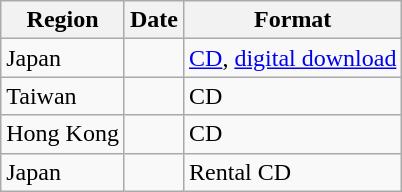<table class="wikitable">
<tr>
<th>Region</th>
<th>Date</th>
<th>Format</th>
</tr>
<tr>
<td rowspan="1">Japan</td>
<td></td>
<td><a href='#'>CD</a>, <a href='#'>digital download</a></td>
</tr>
<tr>
<td rowspan="1">Taiwan</td>
<td></td>
<td>CD</td>
</tr>
<tr>
<td rowspan="1">Hong Kong</td>
<td></td>
<td>CD</td>
</tr>
<tr>
<td rowspan="1">Japan</td>
<td></td>
<td>Rental CD</td>
</tr>
</table>
